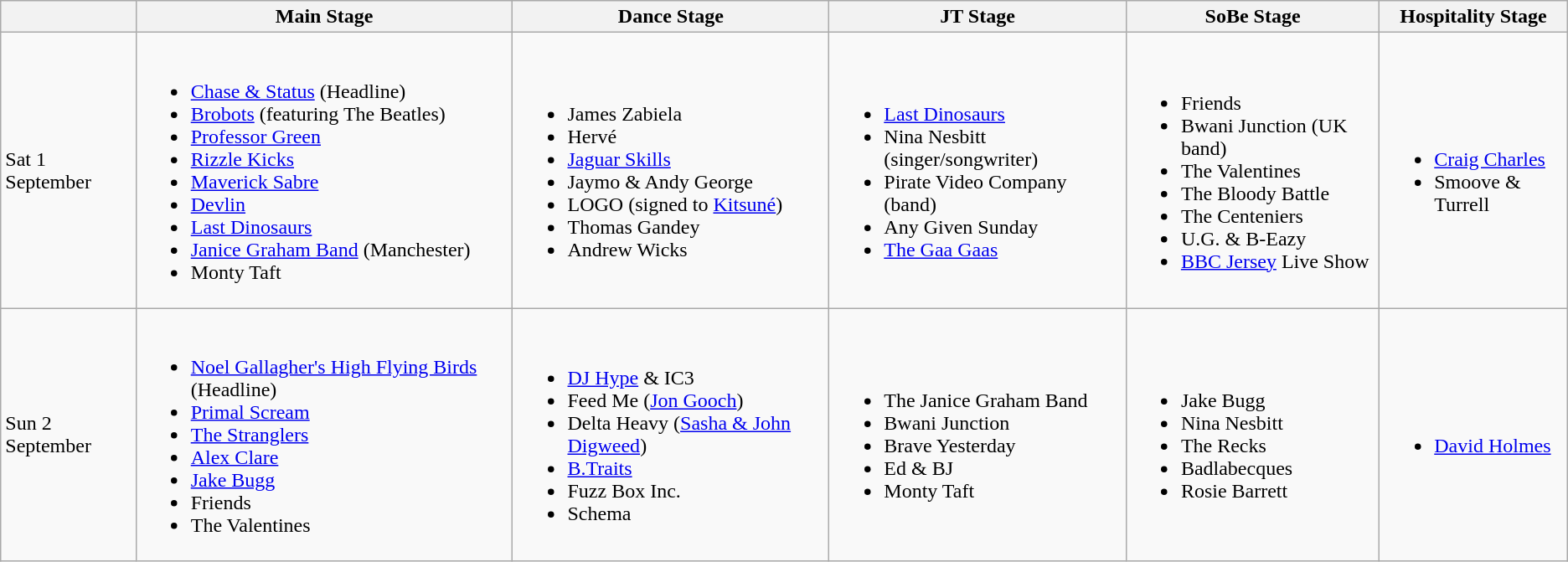<table class="wikitable">
<tr>
<th></th>
<th>Main Stage</th>
<th>Dance Stage</th>
<th>JT Stage</th>
<th>SoBe Stage</th>
<th>Hospitality Stage</th>
</tr>
<tr>
<td>Sat 1 September</td>
<td><br><ul><li><a href='#'>Chase & Status</a> (Headline)</li><li><a href='#'>Brobots</a> (featuring The Beatles)</li><li><a href='#'>Professor Green</a></li><li><a href='#'>Rizzle Kicks</a></li><li><a href='#'>Maverick Sabre</a></li><li><a href='#'>Devlin</a></li><li><a href='#'>Last Dinosaurs</a></li><li><a href='#'>Janice Graham Band</a> (Manchester)</li><li>Monty Taft</li></ul></td>
<td><br><ul><li>James Zabiela</li><li>Hervé</li><li><a href='#'>Jaguar Skills</a></li><li>Jaymo & Andy George</li><li>LOGO (signed to <a href='#'>Kitsuné</a>)</li><li>Thomas Gandey</li><li>Andrew Wicks</li></ul></td>
<td><br><ul><li><a href='#'>Last Dinosaurs</a></li><li>Nina Nesbitt (singer/songwriter)</li><li>Pirate Video Company (band)</li><li>Any Given Sunday</li><li><a href='#'>The Gaa Gaas</a></li></ul></td>
<td><br><ul><li>Friends</li><li>Bwani Junction (UK band)</li><li>The Valentines</li><li>The Bloody Battle</li><li>The Centeniers</li><li>U.G. & B-Eazy</li><li><a href='#'>BBC Jersey</a> Live Show</li></ul></td>
<td><br><ul><li><a href='#'>Craig Charles</a></li><li>Smoove & Turrell</li></ul></td>
</tr>
<tr>
<td>Sun 2 September</td>
<td><br><ul><li><a href='#'>Noel Gallagher's High Flying Birds</a> (Headline)</li><li><a href='#'>Primal Scream</a></li><li><a href='#'>The Stranglers</a></li><li><a href='#'>Alex Clare</a></li><li><a href='#'>Jake Bugg</a></li><li>Friends</li><li>The Valentines</li></ul></td>
<td><br><ul><li><a href='#'>DJ Hype</a> & IC3</li><li>Feed Me (<a href='#'>Jon Gooch</a>)</li><li>Delta Heavy (<a href='#'>Sasha & John Digweed</a>)</li><li><a href='#'>B.Traits</a></li><li>Fuzz Box Inc.</li><li>Schema</li></ul></td>
<td><br><ul><li>The Janice Graham Band</li><li>Bwani Junction</li><li>Brave Yesterday</li><li>Ed & BJ</li><li>Monty Taft</li></ul></td>
<td><br><ul><li>Jake Bugg</li><li>Nina Nesbitt</li><li>The Recks</li><li>Badlabecques</li><li>Rosie Barrett</li></ul></td>
<td><br><ul><li><a href='#'>David Holmes</a></li></ul></td>
</tr>
</table>
